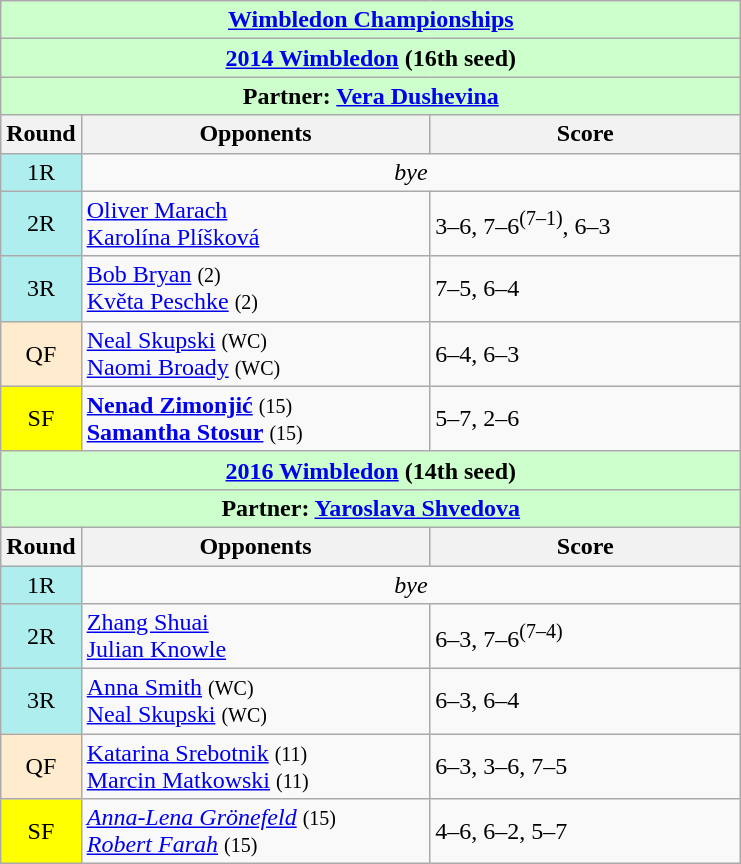<table class="wikitable">
<tr>
<th colspan=3 style="background:#cfc;"><a href='#'>Wimbledon Championships</a></th>
</tr>
<tr>
<th colspan=3 style="background:#cfc;"><a href='#'>2014 Wimbledon</a> (16th seed)</th>
</tr>
<tr>
<th colspan=3 style="background:#cfc;">Partner:  <a href='#'>Vera Dushevina</a></th>
</tr>
<tr>
<th>Round</th>
<th width=225>Opponents</th>
<th width=200>Score</th>
</tr>
<tr>
<td style="text-align:center; background:#afeeee;">1R</td>
<td colspan=2; align=center><em>bye</em></td>
</tr>
<tr>
<td style="text-align:center; background:#afeeee;">2R</td>
<td> <a href='#'>Oliver Marach</a><br> <a href='#'>Karolína Plíšková</a></td>
<td>3–6, 7–6<sup>(7–1)</sup>, 6–3</td>
</tr>
<tr>
<td style="text-align:center; background:#afeeee;">3R</td>
<td> <a href='#'>Bob Bryan</a> <small>(2)</small><br> <a href='#'>Květa Peschke</a> <small>(2)</small></td>
<td>7–5, 6–4</td>
</tr>
<tr>
<td style="text-align:center; background:#ffebcd;">QF</td>
<td> <a href='#'>Neal Skupski</a> <small>(WC)</small><br> <a href='#'>Naomi Broady</a> <small>(WC)</small></td>
<td>6–4, 6–3</td>
</tr>
<tr>
<td style="text-align:center; background:yellow;">SF</td>
<td> <strong><a href='#'>Nenad Zimonjić</a></strong> <small>(15)</small><br> <strong><a href='#'>Samantha Stosur</a></strong>  <small>(15)</small></td>
<td>5–7, 2–6</td>
</tr>
<tr>
<th colspan=3 style="background:#cfc;"><a href='#'>2016 Wimbledon</a> (14th seed)</th>
</tr>
<tr>
<th colspan=3 style="background:#cfc;">Partner:  <a href='#'>Yaroslava Shvedova</a></th>
</tr>
<tr>
<th>Round</th>
<th width=225>Opponents</th>
<th width=200>Score</th>
</tr>
<tr>
<td style="text-align:center; background:#afeeee;">1R</td>
<td colspan=2; align=center><em>bye</em></td>
</tr>
<tr>
<td style="text-align:center; background:#afeeee;">2R</td>
<td> <a href='#'>Zhang Shuai</a><br> <a href='#'>Julian Knowle</a></td>
<td>6–3, 7–6<sup>(7–4)</sup></td>
</tr>
<tr>
<td style="text-align:center; background:#afeeee;">3R</td>
<td> <a href='#'>Anna Smith</a> <small>(WC)</small><br> <a href='#'>Neal Skupski</a> <small>(WC)</small></td>
<td>6–3, 6–4</td>
</tr>
<tr>
<td style="text-align:center; background:#ffebcd;">QF</td>
<td> <a href='#'>Katarina Srebotnik</a> <small>(11)</small><br> <a href='#'>Marcin Matkowski</a> <small>(11)</small></td>
<td>6–3, 3–6, 7–5</td>
</tr>
<tr>
<td style="text-align:center; background:yellow;">SF</td>
<td> <em><a href='#'>Anna-Lena Grönefeld</a></em> <small>(15)</small><br> <em><a href='#'>Robert Farah</a></em> <small>(15)</small></td>
<td>4–6, 6–2, 5–7</td>
</tr>
</table>
